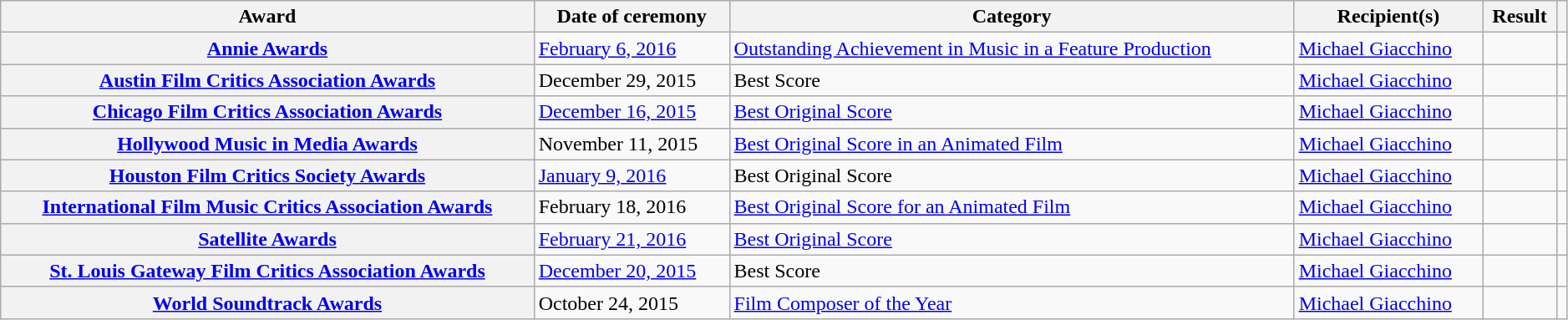<table class="wikitable sortable plainrowheaders" style="width: 99%;">
<tr>
<th scope="col">Award</th>
<th scope="col">Date of ceremony</th>
<th scope="col">Category</th>
<th scope="col">Recipient(s)</th>
<th scope="col">Result</th>
<th scope="col" class="unsortable"></th>
</tr>
<tr>
<th scope="row"><a href='#'>Annie Awards</a></th>
<td><a href='#'>February 6, 2016</a></td>
<td><a href='#'>Outstanding Achievement in Music in a Feature Production</a></td>
<td data-sort-value="Giacchino, Michael"><a href='#'>Michael Giacchino</a></td>
<td></td>
<td style="text-align:center;"></td>
</tr>
<tr>
<th scope="row"><a href='#'>Austin Film Critics Association Awards</a></th>
<td>December 29, 2015</td>
<td>Best Score</td>
<td data-sort-value="Giacchino, Michael"><a href='#'>Michael Giacchino</a></td>
<td></td>
<td style="text-align:center;"><br></td>
</tr>
<tr>
<th scope="row"><a href='#'>Chicago Film Critics Association Awards</a></th>
<td><a href='#'>December 16, 2015</a></td>
<td><a href='#'>Best Original Score</a></td>
<td data-sort-value="Giacchino, Michael"><a href='#'>Michael Giacchino</a></td>
<td></td>
<td style="text-align:center;"><br></td>
</tr>
<tr>
<th scope="row"><a href='#'>Hollywood Music in Media Awards</a></th>
<td>November 11, 2015</td>
<td><a href='#'>Best Original Score in an Animated Film</a></td>
<td data-sort-value="Giacchino, Michael"><a href='#'>Michael Giacchino</a></td>
<td></td>
<td style="text-align:center;"><br></td>
</tr>
<tr>
<th scope="row"><a href='#'>Houston Film Critics Society Awards</a></th>
<td><a href='#'>January 9, 2016</a></td>
<td>Best Original Score</td>
<td data-sort-value="Giacchino, Michael"><a href='#'>Michael Giacchino</a></td>
<td></td>
<td style="text-align:center;"><br></td>
</tr>
<tr>
<th scope="row"><a href='#'>International Film Music Critics Association Awards</a></th>
<td>February 18, 2016</td>
<td><a href='#'>Best Original Score for an Animated Film</a></td>
<td data-sort-value="Giacchino, Michael"><a href='#'>Michael Giacchino</a></td>
<td></td>
<td style="text-align:center;"></td>
</tr>
<tr>
<th scope="row"><a href='#'>Satellite Awards</a></th>
<td><a href='#'>February 21, 2016</a></td>
<td><a href='#'>Best Original Score</a></td>
<td data-sort-value="Giacchino"><a href='#'>Michael Giacchino</a></td>
<td></td>
<td style="text-align:center;"><br></td>
</tr>
<tr>
<th scope="row"><a href='#'>St. Louis Gateway Film Critics Association Awards</a></th>
<td><a href='#'>December 20, 2015</a></td>
<td>Best Score</td>
<td data-sort-value="Giacchino, Michael"><a href='#'>Michael Giacchino</a></td>
<td></td>
<td style="text-align:center;"><br></td>
</tr>
<tr>
<th scope="row"><a href='#'>World Soundtrack Awards</a></th>
<td>October 24, 2015</td>
<td><a href='#'>Film Composer of the Year</a></td>
<td data-sort-value="Giacchino, Michael"><a href='#'>Michael Giacchino</a></td>
<td></td>
<td style="text-align:center;"></td>
</tr>
</table>
